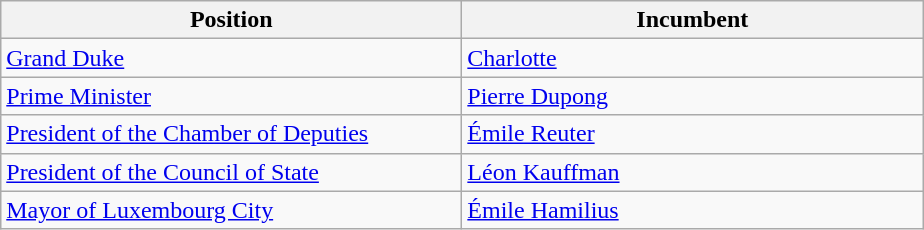<table class="wikitable">
<tr>
<th width="300">Position</th>
<th width="300">Incumbent</th>
</tr>
<tr>
<td><a href='#'>Grand Duke</a></td>
<td><a href='#'>Charlotte</a></td>
</tr>
<tr>
<td><a href='#'>Prime Minister</a></td>
<td><a href='#'>Pierre Dupong</a></td>
</tr>
<tr>
<td><a href='#'>President of the Chamber of Deputies</a></td>
<td><a href='#'>Émile Reuter</a></td>
</tr>
<tr>
<td><a href='#'>President of the Council of State</a></td>
<td><a href='#'>Léon Kauffman</a></td>
</tr>
<tr>
<td><a href='#'>Mayor of Luxembourg City</a></td>
<td><a href='#'>Émile Hamilius</a></td>
</tr>
</table>
